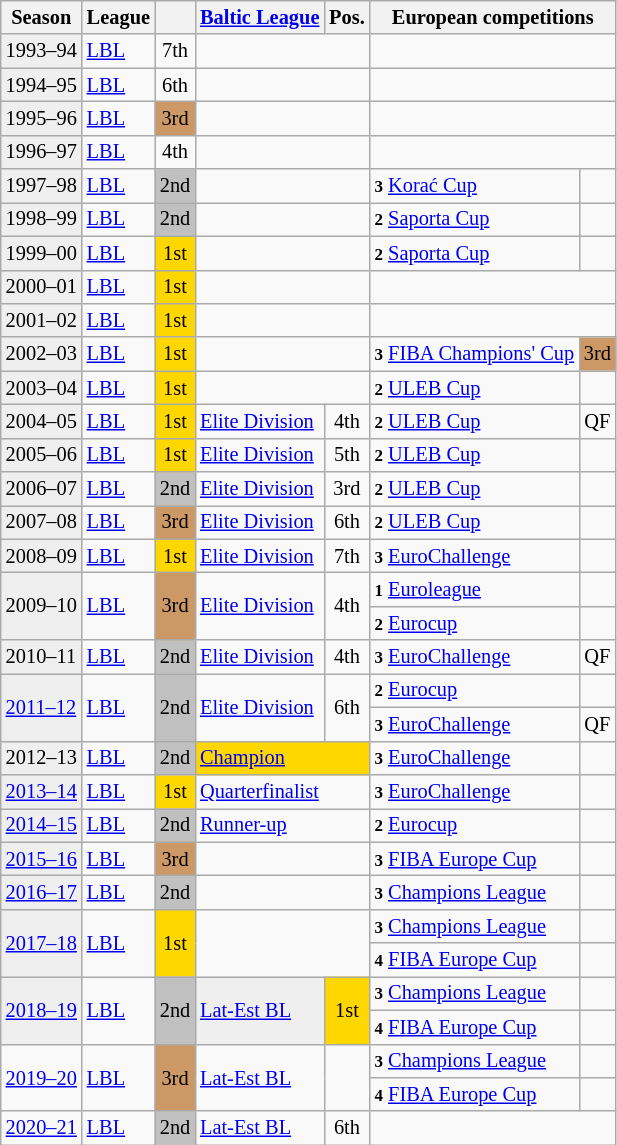<table class="wikitable" style="font-size:85%;">
<tr>
<th>Season</th>
<th>League</th>
<th></th>
<th><a href='#'>Baltic League</a></th>
<th>Pos.</th>
<th colspan=2>European competitions</th>
</tr>
<tr>
<td style="background:#efefef;">1993–94</td>
<td><a href='#'>LBL</a></td>
<td align="center">7th</td>
<td colspan=2></td>
<td colspan=2></td>
</tr>
<tr>
<td style="background:#efefef;">1994–95</td>
<td><a href='#'>LBL</a></td>
<td align="center">6th</td>
<td colspan=2></td>
<td colspan=2></td>
</tr>
<tr>
<td style="background:#efefef;">1995–96</td>
<td><a href='#'>LBL</a></td>
<td style="background:#cc9966" align="center">3rd</td>
<td colspan=2></td>
<td colspan=2></td>
</tr>
<tr>
<td style="background:#efefef;">1996–97</td>
<td><a href='#'>LBL</a></td>
<td align="center">4th</td>
<td colspan=2></td>
<td colspan=2></td>
</tr>
<tr>
<td style="background:#efefef;">1997–98</td>
<td><a href='#'>LBL</a></td>
<td style="background:silver" align="center">2nd</td>
<td colspan=2></td>
<td><small><strong>3</strong></small> <a href='#'>Korać Cup</a></td>
<td align=center></td>
</tr>
<tr>
<td style="background:#efefef;">1998–99</td>
<td><a href='#'>LBL</a></td>
<td style="background:silver" align="center">2nd</td>
<td colspan=2></td>
<td><small><strong>2</strong></small> <a href='#'>Saporta Cup</a></td>
<td align=center></td>
</tr>
<tr>
<td style="background:#efefef;">1999–00</td>
<td><a href='#'>LBL</a></td>
<td style="background:gold" align="center">1st</td>
<td colspan=2></td>
<td><small><strong>2</strong></small> <a href='#'>Saporta Cup</a></td>
<td align=center></td>
</tr>
<tr>
<td style="background:#efefef;">2000–01</td>
<td><a href='#'>LBL</a></td>
<td style="background:gold" align="center">1st</td>
<td colspan=2></td>
<td colspan=2></td>
</tr>
<tr>
<td style="background:#efefef;">2001–02</td>
<td><a href='#'>LBL</a></td>
<td style="background:gold" align="center">1st</td>
<td colspan=2></td>
<td colspan=2></td>
</tr>
<tr>
<td style="background:#efefef;">2002–03</td>
<td><a href='#'>LBL</a></td>
<td style="background:gold" align="center">1st</td>
<td colspan=2></td>
<td><small><strong>3</strong></small> <a href='#'>FIBA Champions' Cup</a></td>
<td align=center bgcolor=#cc9966>3rd</td>
</tr>
<tr>
<td style="background:#efefef;">2003–04</td>
<td><a href='#'>LBL</a></td>
<td style="background:gold" align="center">1st</td>
<td colspan=2></td>
<td><small><strong>2</strong></small> <a href='#'>ULEB Cup</a></td>
<td align=center></td>
</tr>
<tr>
<td style="background:#efefef;">2004–05</td>
<td><a href='#'>LBL</a></td>
<td style="background:gold" align="center">1st</td>
<td><a href='#'>Elite Division</a></td>
<td align="center">4th</td>
<td><small><strong>2</strong></small> <a href='#'>ULEB Cup</a></td>
<td align=center>QF</td>
</tr>
<tr>
<td style="background:#efefef;">2005–06</td>
<td><a href='#'>LBL</a></td>
<td style="background:gold" align="center">1st</td>
<td><a href='#'>Elite Division</a></td>
<td align="center">5th</td>
<td><small><strong>2</strong></small> <a href='#'>ULEB Cup</a></td>
<td align=center></td>
</tr>
<tr>
<td style="background:#efefef;">2006–07</td>
<td><a href='#'>LBL</a></td>
<td style="background:silver" align="center">2nd</td>
<td><a href='#'>Elite Division</a></td>
<td align="center">3rd</td>
<td><small><strong>2</strong></small> <a href='#'>ULEB Cup</a></td>
<td align=center></td>
</tr>
<tr>
<td style="background:#efefef;">2007–08</td>
<td><a href='#'>LBL</a></td>
<td style="background:#cc9966" align="center">3rd</td>
<td><a href='#'>Elite Division</a></td>
<td align="center">6th</td>
<td><small><strong>2</strong></small> <a href='#'>ULEB Cup</a></td>
<td align=center></td>
</tr>
<tr>
<td style="background:#efefef;">2008–09</td>
<td><a href='#'>LBL</a></td>
<td style="background:gold" align="center">1st</td>
<td><a href='#'>Elite Division</a></td>
<td align="center">7th</td>
<td><small><strong>3</strong></small> <a href='#'>EuroChallenge</a></td>
<td align=center></td>
</tr>
<tr>
<td rowspan=2 style="background:#efefef;">2009–10</td>
<td rowspan=2><a href='#'>LBL</a></td>
<td rowspan=2 style="background:#cc9966" align="center">3rd</td>
<td rowspan=2><a href='#'>Elite Division</a></td>
<td rowspan=2 align="center">4th</td>
<td><small><strong>1</strong></small> <a href='#'>Euroleague</a></td>
<td align=center></td>
</tr>
<tr>
<td><small><strong>2</strong></small> <a href='#'>Eurocup</a></td>
<td align=center></td>
</tr>
<tr>
<td style="background:#efefef;">2010–11</td>
<td><a href='#'>LBL</a></td>
<td style="background:silver" align="center">2nd</td>
<td><a href='#'>Elite Division</a></td>
<td align="center">4th</td>
<td><small><strong>3</strong></small> <a href='#'>EuroChallenge</a></td>
<td align=center>QF</td>
</tr>
<tr>
<td rowspan=2 style="background:#efefef;"><a href='#'>2011–12</a></td>
<td rowspan=2><a href='#'>LBL</a></td>
<td rowspan=2 style="background:silver" align="center">2nd</td>
<td rowspan=2><a href='#'>Elite Division</a></td>
<td rowspan=2 align="center">6th</td>
<td><small><strong>2</strong></small> <a href='#'>Eurocup</a></td>
<td align=center></td>
</tr>
<tr>
<td><small><strong>3</strong></small> <a href='#'>EuroChallenge</a></td>
<td align=center>QF</td>
</tr>
<tr>
<td style="background:#efefef;">2012–13</td>
<td><a href='#'>LBL</a></td>
<td style="background:silver" align="center">2nd</td>
<td colspan=2 style="background:gold"><a href='#'>Champion</a></td>
<td><small><strong>3</strong></small> <a href='#'>EuroChallenge</a></td>
<td align=center></td>
</tr>
<tr>
<td style="background:#efefef;"><a href='#'>2013–14</a></td>
<td><a href='#'>LBL</a></td>
<td style="background:gold" align="center">1st</td>
<td colspan=2><a href='#'>Quarterfinalist</a></td>
<td><small><strong>3</strong></small> <a href='#'>EuroChallenge</a></td>
<td align=center></td>
</tr>
<tr>
<td style="background:#efefef;"><a href='#'>2014–15</a></td>
<td><a href='#'>LBL</a></td>
<td style="background:silver" align="center">2nd</td>
<td colspan=2><a href='#'>Runner-up</a></td>
<td><small><strong>2</strong></small> <a href='#'>Eurocup</a></td>
<td align=center></td>
</tr>
<tr>
<td style="background:#efefef;"><a href='#'>2015–16</a></td>
<td><a href='#'>LBL</a></td>
<td style="background:#cc9966" align="center">3rd</td>
<td colspan=2></td>
<td><small><strong>3</strong></small> <a href='#'>FIBA Europe Cup</a></td>
<td align=center></td>
</tr>
<tr>
<td style="background:#efefef;"><a href='#'>2016–17</a></td>
<td><a href='#'>LBL</a></td>
<td style="background:silver" align="center">2nd</td>
<td colspan=2></td>
<td><small><strong>3</strong></small> <a href='#'>Champions League</a></td>
<td align=center></td>
</tr>
<tr>
<td rowspan=2 style="background:#efefef;"><a href='#'>2017–18</a></td>
<td rowspan=2><a href='#'>LBL</a></td>
<td rowspan=2 style="background:gold" align="center">1st</td>
<td rowspan=2 colspan=2></td>
<td><small><strong>3</strong></small> <a href='#'>Champions League</a></td>
<td align=center></td>
</tr>
<tr>
<td><small><strong>4</strong></small> <a href='#'>FIBA Europe Cup</a></td>
<td align=center></td>
</tr>
<tr>
<td rowspan=2 style="background:#efefef;"><a href='#'>2018–19</a></td>
<td rowspan=2><a href='#'>LBL</a></td>
<td rowspan=2 style="background:silver" align="center">2nd</td>
<td rowspan=2 style="background:#efefef;"><a href='#'>Lat-Est BL</a></td>
<td rowspan=2 style="background:gold" align="center">1st</td>
<td><small><strong>3</strong></small> <a href='#'>Champions League</a></td>
<td align=center></td>
</tr>
<tr>
<td><small><strong>4</strong></small> <a href='#'>FIBA Europe Cup</a></td>
<td align=center></td>
</tr>
<tr>
<td rowspan=2><a href='#'>2019–20</a></td>
<td rowspan=2><a href='#'>LBL</a></td>
<td rowspan=2 style="background:#cc9966" align="center">3rd</td>
<td rowspan=2><a href='#'>Lat-Est BL</a></td>
<td rowspan=2></td>
<td><small><strong>3</strong></small> <a href='#'>Champions League</a></td>
<td align=center></td>
</tr>
<tr>
<td><small><strong>4</strong></small> <a href='#'>FIBA Europe Cup</a></td>
<td align=center></td>
</tr>
<tr>
<td rowspan=2><a href='#'>2020–21</a></td>
<td rowspan=2><a href='#'>LBL</a></td>
<td rowspan=2 style="background:silver" align="center">2nd</td>
<td rowspan=2><a href='#'>Lat-Est BL</a></td>
<td align="center">6th</td>
</tr>
</table>
